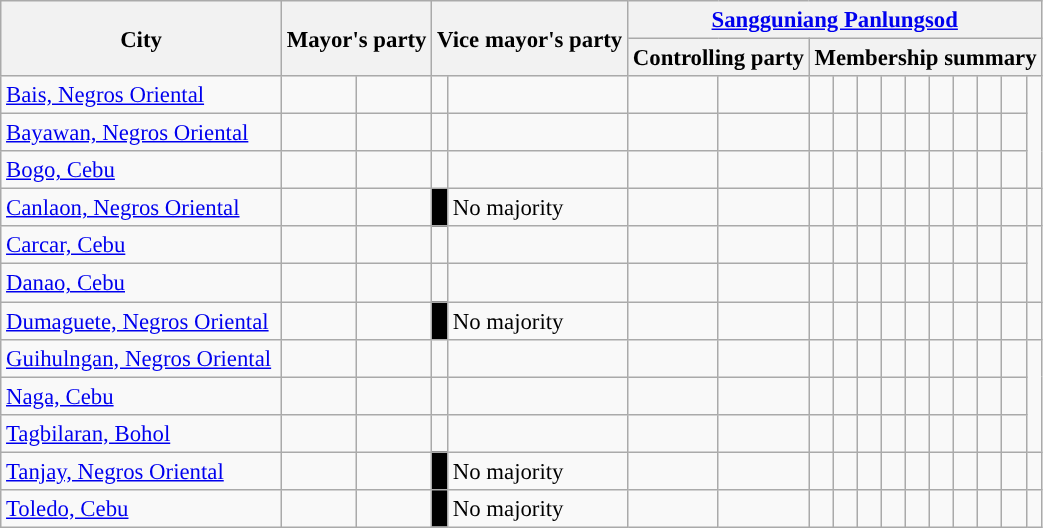<table class="wikitable" style="font-size:95%;">
<tr>
<th width="180px" rowspan="2">City</th>
<th colspan="2" rowspan="2">Mayor's party</th>
<th colspan="2" rowspan="2">Vice mayor's party</th>
<th colspan="14"><a href='#'>Sangguniang Panlungsod</a></th>
</tr>
<tr>
<th colspan="2">Controlling party</th>
<th colspan="12">Membership summary</th>
</tr>
<tr>
<td><a href='#'>Bais, Negros Oriental</a></td>
<td></td>
<td></td>
<td></td>
<td> </td>
<td> </td>
<td> </td>
<td> </td>
<td> </td>
<td> </td>
<td> </td>
<td> </td>
<td> </td>
<td> </td>
<td> </td>
<td> </td>
</tr>
<tr>
<td><a href='#'>Bayawan, Negros Oriental</a></td>
<td></td>
<td></td>
<td></td>
<td style="color:inherit;background:"></td>
<td style="color:inherit;background:"></td>
<td style="color:inherit;background:"></td>
<td style="color:inherit;background:"></td>
<td style="color:inherit;background:"></td>
<td style="color:inherit;background:"></td>
<td style="color:inherit;background:"></td>
<td style="color:inherit;background:"></td>
<td style="color:inherit;background:"></td>
<td style="color:inherit;background:"></td>
<td style="color:inherit;background:"></td>
<td style="color:inherit;background:"></td>
</tr>
<tr>
<td><a href='#'>Bogo, Cebu</a></td>
<td></td>
<td></td>
<td></td>
<td style="color:inherit;background:"></td>
<td style="color:inherit;background:"></td>
<td style="color:inherit;background:"></td>
<td style="color:inherit;background:"></td>
<td style="color:inherit;background:"></td>
<td style="color:inherit;background:"></td>
<td style="color:inherit;background:"></td>
<td style="color:inherit;background:"></td>
<td style="color:inherit;background:"></td>
<td style="color:inherit;background:"></td>
<td style="color:inherit;background:"></td>
<td style="color:inherit;background:"></td>
</tr>
<tr>
<td><a href='#'>Canlaon, Negros Oriental</a></td>
<td></td>
<td></td>
<td bgcolor="black"></td>
<td>No majority</td>
<td style="color:inherit;background:"></td>
<td style="color:inherit;background:"></td>
<td style="color:inherit;background:"></td>
<td style="color:inherit;background:"></td>
<td style="color:inherit;background:"></td>
<td style="color:inherit;background:"></td>
<td style="color:inherit;background:"></td>
<td style="color:inherit;background:"></td>
<td style="color:inherit;background:"></td>
<td style="color:inherit;background:"></td>
<td style="color:inherit;background:"></td>
<td style="color:inherit;background:"></td>
</tr>
<tr>
<td><a href='#'>Carcar, Cebu</a></td>
<td></td>
<td></td>
<td></td>
<td style="color:inherit;background:"></td>
<td style="color:inherit;background:"></td>
<td style="color:inherit;background:"></td>
<td style="color:inherit;background:"></td>
<td style="color:inherit;background:"></td>
<td style="color:inherit;background:"></td>
<td style="color:inherit;background:"></td>
<td style="color:inherit;background:"></td>
<td style="color:inherit;background:"></td>
<td style="color:inherit;background:"></td>
<td style="color:inherit;background:"></td>
<td style="color:inherit;background:"></td>
</tr>
<tr>
<td><a href='#'>Danao, Cebu</a></td>
<td></td>
<td></td>
<td></td>
<td style="color:inherit;background:"></td>
<td style="color:inherit;background:"></td>
<td style="color:inherit;background:"></td>
<td style="color:inherit;background:"></td>
<td style="color:inherit;background:"></td>
<td style="color:inherit;background:"></td>
<td style="color:inherit;background:"></td>
<td style="color:inherit;background:"></td>
<td style="color:inherit;background:"></td>
<td style="color:inherit;background:"></td>
<td style="color:inherit;background:"></td>
<td style="color:inherit;background:"></td>
</tr>
<tr>
<td><a href='#'>Dumaguete, Negros Oriental</a></td>
<td></td>
<td></td>
<td bgcolor="black"></td>
<td>No majority</td>
<td style="color:inherit;background:"></td>
<td style="color:inherit;background:"></td>
<td style="color:inherit;background:"></td>
<td style="color:inherit;background:"></td>
<td style="color:inherit;background:"></td>
<td style="color:inherit;background:"></td>
<td style="color:inherit;background:"></td>
<td style="color:inherit;background:"></td>
<td style="color:inherit;background:"></td>
<td style="color:inherit;background:"></td>
<td style="color:inherit;background:"></td>
<td style="color:inherit;background:"></td>
</tr>
<tr>
<td><a href='#'>Guihulngan, Negros Oriental</a></td>
<td></td>
<td></td>
<td></td>
<td style="color:inherit;background:"></td>
<td style="color:inherit;background:"></td>
<td style="color:inherit;background:"></td>
<td style="color:inherit;background:"></td>
<td style="color:inherit;background:"></td>
<td style="color:inherit;background:"></td>
<td style="color:inherit;background:"></td>
<td style="color:inherit;background:"></td>
<td style="color:inherit;background:"></td>
<td style="color:inherit;background:"></td>
<td style="color:inherit;background:"></td>
<td style="color:inherit;background:"></td>
</tr>
<tr>
<td><a href='#'>Naga, Cebu</a></td>
<td></td>
<td></td>
<td></td>
<td style="color:inherit;background:"></td>
<td style="color:inherit;background:"></td>
<td style="color:inherit;background:"></td>
<td style="color:inherit;background:"></td>
<td style="color:inherit;background:"></td>
<td style="color:inherit;background:"></td>
<td style="color:inherit;background:"></td>
<td style="color:inherit;background:"></td>
<td style="color:inherit;background:"></td>
<td style="color:inherit;background:"></td>
<td style="color:inherit;background:"></td>
<td style="color:inherit;background:"></td>
</tr>
<tr>
<td><a href='#'>Tagbilaran, Bohol</a></td>
<td></td>
<td></td>
<td></td>
<td style="color:inherit;background:"></td>
<td style="color:inherit;background:"></td>
<td style="color:inherit;background:"></td>
<td style="color:inherit;background:"></td>
<td style="color:inherit;background:"></td>
<td style="color:inherit;background:"></td>
<td style="color:inherit;background:"></td>
<td style="color:inherit;background:"></td>
<td style="color:inherit;background:"></td>
<td style="color:inherit;background:"></td>
<td style="color:inherit;background:"></td>
<td style="color:inherit;background:"></td>
</tr>
<tr>
<td><a href='#'>Tanjay, Negros Oriental</a></td>
<td></td>
<td></td>
<td bgcolor="black"></td>
<td>No majority</td>
<td style="color:inherit;background:"></td>
<td style="color:inherit;background:"></td>
<td style="color:inherit;background:"></td>
<td style="color:inherit;background:"></td>
<td style="color:inherit;background:"></td>
<td style="color:inherit;background:"></td>
<td style="color:inherit;background:"></td>
<td style="color:inherit;background:"></td>
<td style="color:inherit;background:"></td>
<td style="color:inherit;background:"></td>
<td style="color:inherit;background:"></td>
<td style="color:inherit;background:"></td>
</tr>
<tr>
<td><a href='#'>Toledo, Cebu</a></td>
<td></td>
<td></td>
<td bgcolor="black"></td>
<td>No majority</td>
<td style="color:inherit;background:"></td>
<td style="color:inherit;background:"></td>
<td style="color:inherit;background:"></td>
<td style="color:inherit;background:"></td>
<td style="color:inherit;background:"></td>
<td style="color:inherit;background:"></td>
<td style="color:inherit;background:"></td>
<td style="color:inherit;background:"></td>
<td style="color:inherit;background:"></td>
<td style="color:inherit;background:"></td>
<td style="color:inherit;background:"></td>
<td style="color:inherit;background:"></td>
</tr>
</table>
